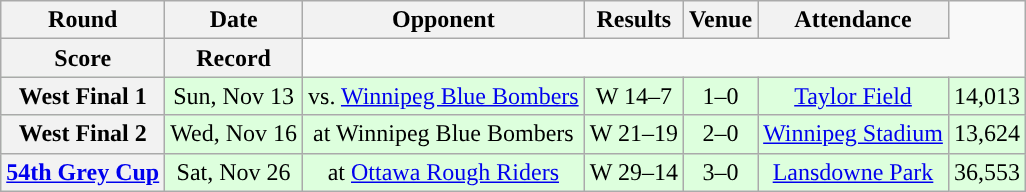<table class="wikitable" style="text-align:center">
<tr>
<th>Round</th>
<th>Date</th>
<th>Opponent</th>
<th>Results</th>
<th>Venue</th>
<th>Attendance</th>
</tr>
<tr>
<th>Score</th>
<th>Record</th>
</tr>
<tr style="background:#ddffdd">
<th>West Final 1</th>
<td>Sun, Nov 13</td>
<td>vs. <a href='#'>Winnipeg Blue Bombers</a></td>
<td>W 14–7</td>
<td>1–0</td>
<td><a href='#'>Taylor Field</a></td>
<td>14,013</td>
</tr>
<tr style="background:#ddffdd">
<th>West Final 2</th>
<td>Wed, Nov 16</td>
<td>at Winnipeg Blue Bombers</td>
<td>W 21–19</td>
<td>2–0</td>
<td><a href='#'>Winnipeg Stadium</a></td>
<td>13,624</td>
</tr>
<tr align="center" bgcolor="#ddffdd">
<th><a href='#'>54th Grey Cup</a></th>
<td>Sat, Nov 26</td>
<td>at <a href='#'>Ottawa Rough Riders</a></td>
<td>W 29–14</td>
<td>3–0</td>
<td><a href='#'>Lansdowne Park</a></td>
<td>36,553</td>
</tr>
</table>
